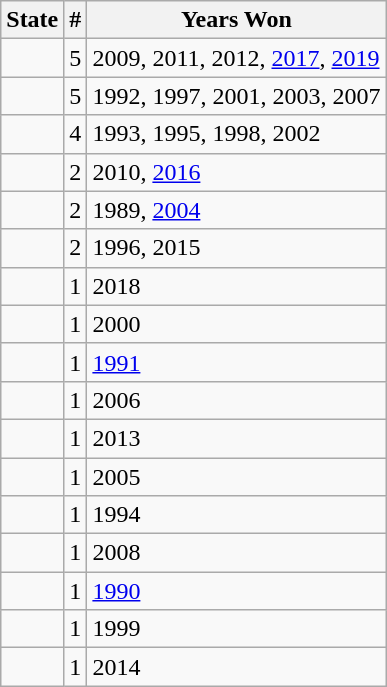<table class="wikitable">
<tr>
<th><strong>State</strong></th>
<th><strong>#</strong></th>
<th>Years Won</th>
</tr>
<tr>
<td></td>
<td>5</td>
<td>2009, 2011, 2012, <a href='#'>2017</a>, <a href='#'>2019</a></td>
</tr>
<tr>
<td></td>
<td>5</td>
<td>1992, 1997, 2001, 2003, 2007</td>
</tr>
<tr>
<td></td>
<td>4</td>
<td>1993, 1995, 1998, 2002</td>
</tr>
<tr>
<td></td>
<td>2</td>
<td>2010, <a href='#'>2016</a></td>
</tr>
<tr>
<td></td>
<td>2</td>
<td>1989, <a href='#'>2004</a></td>
</tr>
<tr>
<td></td>
<td>2</td>
<td>1996, 2015</td>
</tr>
<tr>
<td></td>
<td>1</td>
<td>2018</td>
</tr>
<tr>
<td></td>
<td>1</td>
<td>2000</td>
</tr>
<tr>
<td></td>
<td>1</td>
<td><a href='#'>1991</a></td>
</tr>
<tr>
<td></td>
<td>1</td>
<td>2006</td>
</tr>
<tr>
<td></td>
<td>1</td>
<td>2013</td>
</tr>
<tr>
<td></td>
<td>1</td>
<td>2005</td>
</tr>
<tr>
<td></td>
<td>1</td>
<td>1994</td>
</tr>
<tr>
<td></td>
<td>1</td>
<td>2008</td>
</tr>
<tr>
<td></td>
<td>1</td>
<td><a href='#'>1990</a></td>
</tr>
<tr>
<td></td>
<td>1</td>
<td>1999</td>
</tr>
<tr>
<td></td>
<td>1</td>
<td>2014</td>
</tr>
</table>
